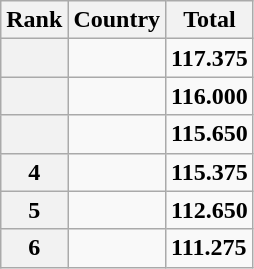<table class="wikitable sortable">
<tr>
<th scope="col">Rank</th>
<th scope="col">Country</th>
<th scope="col">Total</th>
</tr>
<tr>
<th scope="row"></th>
<td align="left"></td>
<td><strong>117.375</strong></td>
</tr>
<tr>
<th scope="row"></th>
<td align="left"></td>
<td><strong>116.000</strong></td>
</tr>
<tr>
<th></th>
<td></td>
<td><strong>115.650</strong></td>
</tr>
<tr>
<th scope="row">4</th>
<td align="left"></td>
<td><strong>115.375</strong></td>
</tr>
<tr>
<th scope="row">5</th>
<td align="left"></td>
<td><strong>112.650</strong></td>
</tr>
<tr>
<th scope="row">6</th>
<td align="left"></td>
<td><strong>111.275</strong></td>
</tr>
</table>
